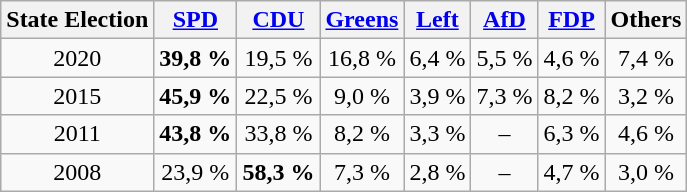<table class="wikitable zebra" style="text-align:center">
<tr class="hintergrundfarbe5">
<th>State Election</th>
<th><a href='#'>SPD</a></th>
<th><a href='#'>CDU</a></th>
<th><a href='#'>Greens</a></th>
<th><a href='#'>Left</a></th>
<th><a href='#'>AfD</a></th>
<th><a href='#'>FDP</a></th>
<th>Others</th>
</tr>
<tr>
<td>2020</td>
<td><strong>39,8 %</strong></td>
<td>19,5 %</td>
<td>16,8 %</td>
<td>6,4 %</td>
<td>5,5 %</td>
<td>4,6 %</td>
<td>7,4 %</td>
</tr>
<tr>
<td>2015</td>
<td><strong>45,9 %</strong></td>
<td>22,5 %</td>
<td>9,0 %</td>
<td>3,9 %</td>
<td>7,3 %</td>
<td>8,2 %</td>
<td>3,2 %</td>
</tr>
<tr>
<td>2011</td>
<td><strong>43,8 %</strong></td>
<td>33,8 %</td>
<td>8,2 %</td>
<td>3,3 %</td>
<td>–</td>
<td>6,3 %</td>
<td>4,6 %</td>
</tr>
<tr>
<td>2008</td>
<td>23,9 %</td>
<td><strong>58,3 %</strong></td>
<td>7,3 %</td>
<td>2,8 %</td>
<td>–</td>
<td>4,7 %</td>
<td>3,0 %</td>
</tr>
</table>
